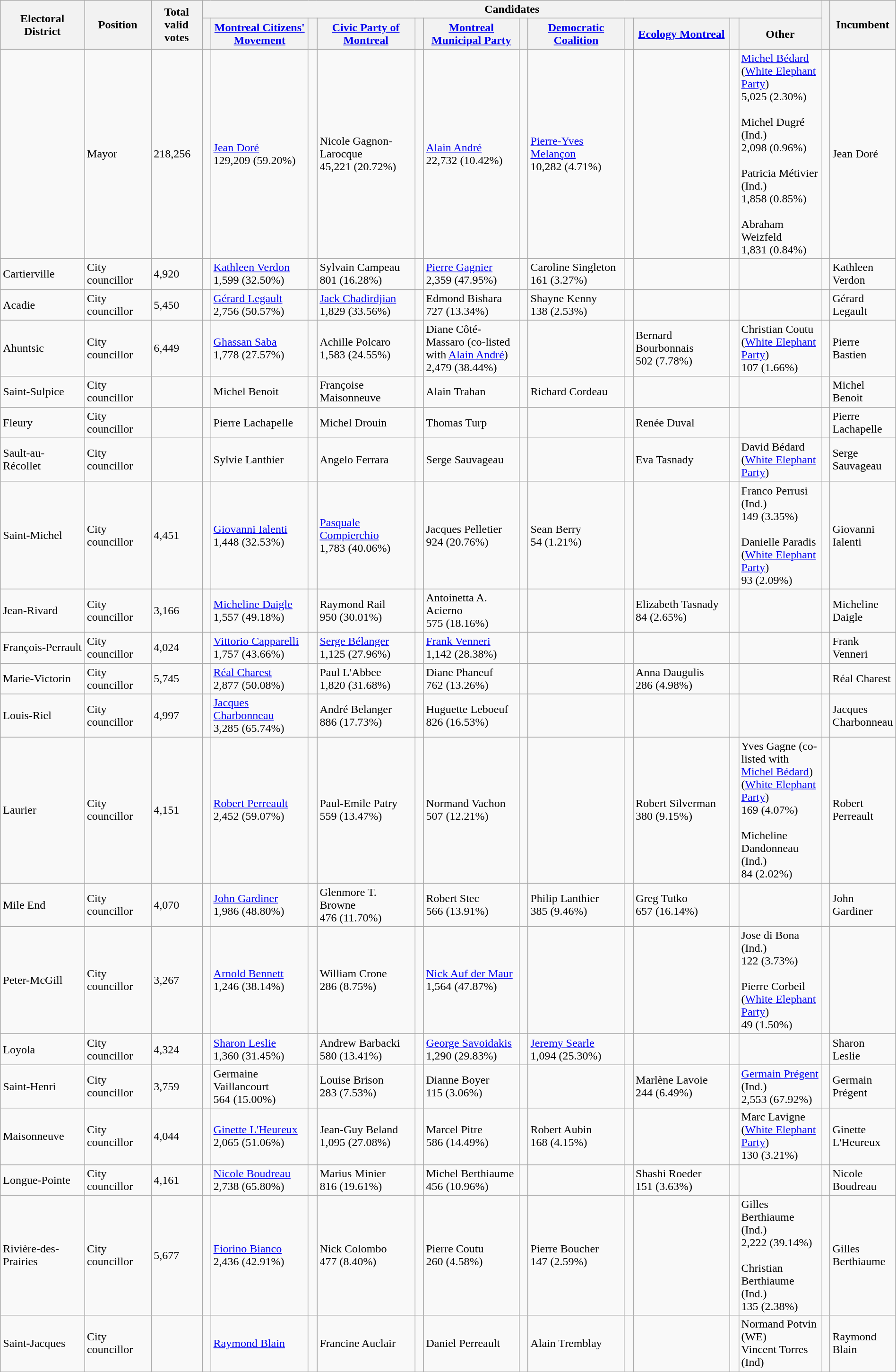<table class="wikitable" width="100%">
<tr>
<th width=10% rowspan=2>Electoral District</th>
<th width=8% rowspan=2>Position</th>
<th width=6% rowspan=2>Total valid votes</th>
<th colspan=12>Candidates</th>
<th width=1% rowspan=2> </th>
<th width=10% rowspan=2>Incumbent</th>
</tr>
<tr>
<th width=1% > </th>
<th width=12% ><a href='#'>Montreal Citizens' Movement</a></th>
<th width=1% > </th>
<th width=12% ><a href='#'>Civic Party of Montreal</a></th>
<th width=1% > </th>
<th width=12% ><a href='#'>Montreal Municipal Party</a></th>
<th width=1% > </th>
<th width=12% ><a href='#'>Democratic Coalition</a></th>
<th width=1% > </th>
<th width=12% ><a href='#'>Ecology Montreal</a></th>
<th width=1% > </th>
<th width=12% >Other</th>
</tr>
<tr>
<td></td>
<td>Mayor</td>
<td>218,256</td>
<td> </td>
<td><a href='#'>Jean Doré</a><br>129,209 (59.20%)</td>
<td>  </td>
<td>Nicole Gagnon-Larocque<br>45,221 (20.72%)</td>
<td>  </td>
<td><a href='#'>Alain André</a><br>22,732 (10.42%)</td>
<td>  </td>
<td><a href='#'>Pierre-Yves Melançon</a><br>10,282 (4.71%)</td>
<td>  </td>
<td></td>
<td>  </td>
<td><a href='#'>Michel Bédard</a> (<a href='#'>White Elephant Party</a>)<br>5,025 (2.30%)<br><br>Michel Dugré (Ind.)<br>2,098 (0.96%)<br><br>Patricia Métivier (Ind.)<br>1,858 (0.85%)<br><br>Abraham Weizfeld<br>1,831 (0.84%)</td>
<td></td>
<td>Jean Doré</td>
</tr>
<tr>
<td>Cartierville</td>
<td>City councillor</td>
<td>4,920</td>
<td>  </td>
<td><a href='#'>Kathleen Verdon</a><br>1,599 (32.50%)</td>
<td>  </td>
<td>Sylvain Campeau<br>801 (16.28%)</td>
<td> </td>
<td><a href='#'>Pierre Gagnier</a><br>2,359 (47.95%)</td>
<td>  </td>
<td>Caroline Singleton<br>161 (3.27%)</td>
<td>  </td>
<td></td>
<td>  </td>
<td></td>
<td></td>
<td>Kathleen Verdon</td>
</tr>
<tr>
<td>Acadie</td>
<td>City councillor</td>
<td>5,450</td>
<td> </td>
<td><a href='#'>Gérard Legault</a><br>2,756 (50.57%)</td>
<td>  </td>
<td><a href='#'>Jack Chadirdjian</a><br>1,829 (33.56%)</td>
<td>  </td>
<td>Edmond Bishara<br>727 (13.34%)</td>
<td>  </td>
<td>Shayne Kenny<br>138 (2.53%)</td>
<td>  </td>
<td></td>
<td>  </td>
<td></td>
<td></td>
<td>Gérard Legault</td>
</tr>
<tr>
<td>Ahuntsic</td>
<td>City councillor</td>
<td>6,449</td>
<td>  </td>
<td><a href='#'>Ghassan Saba</a><br>1,778 (27.57%)</td>
<td>  </td>
<td>Achille Polcaro<br>1,583 (24.55%)</td>
<td> </td>
<td>Diane Côté-Massaro (co-listed with <a href='#'>Alain André</a>)<br>2,479 (38.44%)</td>
<td>  </td>
<td></td>
<td>  </td>
<td>Bernard Bourbonnais<br>502 (7.78%)</td>
<td>  </td>
<td>Christian Coutu (<a href='#'>White Elephant Party</a>)<br>107 (1.66%)</td>
<td></td>
<td>Pierre Bastien</td>
</tr>
<tr>
<td>Saint-Sulpice</td>
<td>City councillor</td>
<td></td>
<td> </td>
<td>Michel Benoit</td>
<td>  </td>
<td>Françoise Maisonneuve</td>
<td>  </td>
<td>Alain Trahan</td>
<td>  </td>
<td>Richard Cordeau</td>
<td>  </td>
<td></td>
<td>  </td>
<td></td>
<td></td>
<td>Michel Benoit</td>
</tr>
<tr>
<td>Fleury</td>
<td>City councillor</td>
<td></td>
<td> </td>
<td>Pierre Lachapelle</td>
<td>  </td>
<td>Michel Drouin</td>
<td>  </td>
<td>Thomas Turp</td>
<td>  </td>
<td></td>
<td>  </td>
<td>Renée Duval</td>
<td>  </td>
<td></td>
<td></td>
<td>Pierre Lachapelle</td>
</tr>
<tr>
<td>Sault-au-Récollet</td>
<td>City councillor</td>
<td></td>
<td> </td>
<td>Sylvie Lanthier</td>
<td>  </td>
<td>Angelo Ferrara</td>
<td>  </td>
<td>Serge Sauvageau</td>
<td>  </td>
<td></td>
<td>  </td>
<td>Eva Tasnady</td>
<td>  </td>
<td>David Bédard (<a href='#'>White Elephant Party</a>)</td>
<td></td>
<td>Serge Sauvageau</td>
</tr>
<tr>
<td>Saint-Michel</td>
<td>City councillor</td>
<td>4,451</td>
<td>  </td>
<td><a href='#'>Giovanni Ialenti</a><br>1,448 (32.53%)</td>
<td> </td>
<td><a href='#'>Pasquale Compierchio</a><br>1,783 (40.06%)</td>
<td>  </td>
<td>Jacques Pelletier<br>924 (20.76%)</td>
<td>  </td>
<td>Sean Berry<br>54 (1.21%)</td>
<td>  </td>
<td></td>
<td>  </td>
<td>Franco Perrusi (Ind.)<br>149 (3.35%)<br><br>Danielle Paradis (<a href='#'>White Elephant Party</a>)<br>93 (2.09%)</td>
<td></td>
<td>Giovanni Ialenti</td>
</tr>
<tr>
<td>Jean-Rivard</td>
<td>City councillor</td>
<td>3,166</td>
<td> </td>
<td><a href='#'>Micheline Daigle</a><br>1,557 (49.18%)</td>
<td>  </td>
<td>Raymond Rail<br>950 (30.01%)</td>
<td>  </td>
<td>Antoinetta A. Acierno<br>575 (18.16%)</td>
<td>  </td>
<td></td>
<td>  </td>
<td>Elizabeth Tasnady<br>84 (2.65%)</td>
<td>  </td>
<td></td>
<td></td>
<td>Micheline Daigle</td>
</tr>
<tr>
<td>François-Perrault</td>
<td>City councillor</td>
<td>4,024</td>
<td> </td>
<td><a href='#'>Vittorio Capparelli</a><br>1,757 (43.66%)</td>
<td>  </td>
<td><a href='#'>Serge Bélanger</a><br>1,125 (27.96%)</td>
<td>  </td>
<td><a href='#'>Frank Venneri</a><br>1,142 (28.38%)</td>
<td>  </td>
<td></td>
<td>  </td>
<td></td>
<td>  </td>
<td></td>
<td></td>
<td>Frank Venneri</td>
</tr>
<tr>
<td>Marie-Victorin</td>
<td>City councillor</td>
<td>5,745</td>
<td> </td>
<td><a href='#'>Réal Charest</a><br>2,877 (50.08%)</td>
<td>  </td>
<td>Paul L'Abbee<br>1,820 (31.68%)</td>
<td>  </td>
<td>Diane Phaneuf<br>762 (13.26%)</td>
<td>  </td>
<td></td>
<td>  </td>
<td>Anna Daugulis<br>286 (4.98%)</td>
<td>  </td>
<td></td>
<td></td>
<td>Réal Charest</td>
</tr>
<tr>
<td>Louis-Riel</td>
<td>City councillor</td>
<td>4,997</td>
<td> </td>
<td><a href='#'>Jacques Charbonneau</a><br>3,285 (65.74%)</td>
<td>  </td>
<td>André Belanger<br>886 (17.73%)</td>
<td>  </td>
<td>Huguette Leboeuf<br>826 (16.53%)</td>
<td>  </td>
<td></td>
<td>  </td>
<td></td>
<td>  </td>
<td></td>
<td></td>
<td>Jacques Charbonneau</td>
</tr>
<tr>
<td>Laurier</td>
<td>City councillor</td>
<td>4,151</td>
<td> </td>
<td><a href='#'>Robert Perreault</a><br>2,452 (59.07%)</td>
<td>  </td>
<td>Paul-Emile Patry<br>559 (13.47%)</td>
<td>  </td>
<td>Normand Vachon<br>507 (12.21%)</td>
<td>  </td>
<td></td>
<td>  </td>
<td>Robert Silverman<br>380 (9.15%)</td>
<td>  </td>
<td>Yves Gagne (co-listed with <a href='#'>Michel Bédard</a>) (<a href='#'>White Elephant Party</a>)<br>169 (4.07%)<br><br>Micheline Dandonneau (Ind.)<br>84 (2.02%)</td>
<td></td>
<td>Robert Perreault</td>
</tr>
<tr>
<td>Mile End</td>
<td>City councillor</td>
<td>4,070</td>
<td> </td>
<td><a href='#'>John Gardiner</a><br>1,986 (48.80%)</td>
<td>  </td>
<td>Glenmore T. Browne<br>476 (11.70%)</td>
<td>  </td>
<td>Robert Stec<br>566 (13.91%)</td>
<td>  </td>
<td>Philip Lanthier<br>385 (9.46%)</td>
<td>  </td>
<td>Greg Tutko<br>657 (16.14%)</td>
<td>  </td>
<td></td>
<td></td>
<td>John Gardiner</td>
</tr>
<tr>
<td>Peter-McGill</td>
<td>City councillor</td>
<td>3,267</td>
<td>  </td>
<td><a href='#'>Arnold Bennett</a><br>1,246 (38.14%)</td>
<td>  </td>
<td>William Crone<br>286 (8.75%)</td>
<td> </td>
<td><a href='#'>Nick Auf der Maur</a><br>1,564 (47.87%)</td>
<td>  </td>
<td></td>
<td>  </td>
<td></td>
<td>  </td>
<td>Jose di Bona (Ind.)<br>122 (3.73%)<br><br>Pierre Corbeil (<a href='#'>White Elephant Party</a>)<br>49 (1.50%)</td>
<td></td>
<td></td>
</tr>
<tr>
<td>Loyola</td>
<td>City councillor</td>
<td>4,324</td>
<td> </td>
<td><a href='#'>Sharon Leslie</a><br>1,360 (31.45%)</td>
<td>  </td>
<td>Andrew Barbacki<br>580 (13.41%)</td>
<td>  </td>
<td><a href='#'>George Savoidakis</a><br>1,290 (29.83%)</td>
<td>  </td>
<td><a href='#'>Jeremy Searle</a><br>1,094 (25.30%)</td>
<td>  </td>
<td></td>
<td>  </td>
<td></td>
<td></td>
<td>Sharon Leslie</td>
</tr>
<tr>
<td>Saint-Henri</td>
<td>City councillor</td>
<td>3,759</td>
<td>  </td>
<td>Germaine Vaillancourt<br>564 (15.00%)</td>
<td>  </td>
<td>Louise Brison<br>283 (7.53%)</td>
<td>  </td>
<td>Dianne Boyer<br>115 (3.06%)</td>
<td>  </td>
<td></td>
<td>  </td>
<td>Marlène Lavoie<br>244 (6.49%)</td>
<td> </td>
<td><a href='#'>Germain Prégent</a> (Ind.)<br>2,553 (67.92%)</td>
<td></td>
<td>Germain Prégent</td>
</tr>
<tr>
<td>Maisonneuve</td>
<td>City councillor</td>
<td>4,044</td>
<td> </td>
<td><a href='#'>Ginette L'Heureux</a><br>2,065 (51.06%)</td>
<td>  </td>
<td>Jean-Guy Beland<br>1,095 (27.08%)</td>
<td>  </td>
<td>Marcel Pitre<br>586 (14.49%)</td>
<td>  </td>
<td>Robert Aubin<br>168 (4.15%)</td>
<td>  </td>
<td></td>
<td>  </td>
<td>Marc Lavigne (<a href='#'>White Elephant Party</a>)<br>130 (3.21%)</td>
<td></td>
<td>Ginette L'Heureux</td>
</tr>
<tr>
<td>Longue-Pointe</td>
<td>City councillor</td>
<td>4,161</td>
<td> </td>
<td><a href='#'>Nicole Boudreau</a><br>2,738 (65.80%)</td>
<td>  </td>
<td>Marius Minier<br>816 (19.61%)</td>
<td>  </td>
<td>Michel Berthiaume<br>456 (10.96%)</td>
<td>  </td>
<td></td>
<td>  </td>
<td>Shashi Roeder<br>151 (3.63%)</td>
<td>  </td>
<td></td>
<td></td>
<td>Nicole Boudreau</td>
</tr>
<tr>
<td>Rivière-des-Prairies</td>
<td>City councillor</td>
<td>5,677</td>
<td> </td>
<td><a href='#'>Fiorino Bianco</a><br>2,436 (42.91%)</td>
<td>  </td>
<td>Nick Colombo<br>477 (8.40%)</td>
<td>  </td>
<td>Pierre Coutu<br>260 (4.58%)</td>
<td>  </td>
<td>Pierre Boucher<br>147 (2.59%)</td>
<td>  </td>
<td></td>
<td>  </td>
<td>Gilles Berthiaume (Ind.)<br>2,222 (39.14%)<br><br>Christian Berthiaume (Ind.)<br>135 (2.38%)</td>
<td></td>
<td>Gilles Berthiaume</td>
</tr>
<tr>
<td>Saint-Jacques</td>
<td>City councillor</td>
<td></td>
<td> </td>
<td><a href='#'>Raymond Blain</a></td>
<td>  </td>
<td>Francine Auclair</td>
<td>  </td>
<td>Daniel Perreault</td>
<td>  </td>
<td>Alain Tremblay</td>
<td>  </td>
<td></td>
<td>  </td>
<td>Normand Potvin (WE)<br>Vincent Torres (Ind)</td>
<td></td>
<td>Raymond Blain</td>
</tr>
</table>
